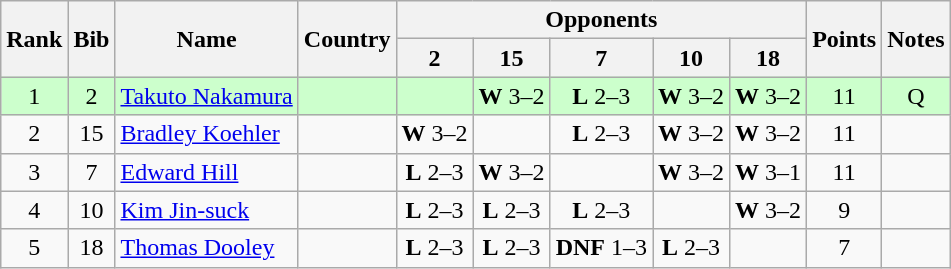<table class="wikitable sortable" style="text-align:center">
<tr>
<th rowspan=2>Rank</th>
<th rowspan=2>Bib</th>
<th rowspan=2>Name</th>
<th rowspan=2>Country</th>
<th colspan=5>Opponents</th>
<th rowspan=2>Points</th>
<th rowspan=2>Notes</th>
</tr>
<tr>
<th>2 </th>
<th>15 </th>
<th>7 </th>
<th>10 </th>
<th>18 </th>
</tr>
<tr bgcolor=ccffcc>
<td>1</td>
<td>2</td>
<td align=left><a href='#'>Takuto Nakamura</a></td>
<td align=left></td>
<td></td>
<td><strong>W</strong> 3–2</td>
<td><strong>L</strong> 2–3</td>
<td><strong>W</strong> 3–2</td>
<td><strong>W</strong> 3–2</td>
<td>11</td>
<td>Q</td>
</tr>
<tr>
<td>2</td>
<td>15</td>
<td align=left><a href='#'>Bradley Koehler</a></td>
<td align=left></td>
<td><strong>W</strong> 3–2</td>
<td></td>
<td><strong>L</strong> 2–3</td>
<td><strong>W</strong> 3–2</td>
<td><strong>W</strong> 3–2</td>
<td>11</td>
<td></td>
</tr>
<tr>
<td>3</td>
<td>7</td>
<td align=left><a href='#'>Edward Hill</a></td>
<td align=left></td>
<td><strong>L</strong> 2–3</td>
<td><strong>W</strong> 3–2</td>
<td></td>
<td><strong>W</strong> 3–2</td>
<td><strong>W</strong> 3–1</td>
<td>11</td>
<td></td>
</tr>
<tr>
<td>4</td>
<td>10</td>
<td align=left><a href='#'>Kim Jin-suck</a></td>
<td align=left></td>
<td><strong>L</strong> 2–3</td>
<td><strong>L</strong> 2–3</td>
<td><strong>L</strong> 2–3</td>
<td></td>
<td><strong>W</strong> 3–2</td>
<td>9</td>
<td></td>
</tr>
<tr>
<td>5</td>
<td>18</td>
<td align=left><a href='#'>Thomas Dooley</a></td>
<td align=left></td>
<td><strong>L</strong> 2–3</td>
<td><strong>L</strong> 2–3</td>
<td><strong>DNF</strong> 1–3</td>
<td><strong>L</strong> 2–3</td>
<td></td>
<td>7</td>
<td></td>
</tr>
</table>
